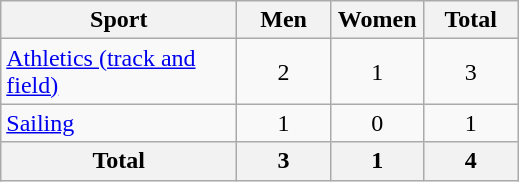<table class="wikitable sortable" style="text-align:center;">
<tr>
<th width=150>Sport</th>
<th width=55>Men</th>
<th width=55>Women</th>
<th width=55>Total</th>
</tr>
<tr>
<td align=left><a href='#'>Athletics (track and field)</a></td>
<td>2</td>
<td>1</td>
<td>3</td>
</tr>
<tr>
<td align=left><a href='#'>Sailing</a></td>
<td>1</td>
<td>0</td>
<td>1</td>
</tr>
<tr>
<th>Total</th>
<th>3</th>
<th>1</th>
<th>4</th>
</tr>
</table>
